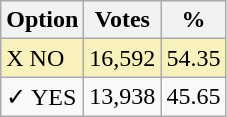<table class="wikitable">
<tr>
<th>Option</th>
<th>Votes</th>
<th>%</th>
</tr>
<tr>
<td style=background:#f8f1bd>X NO</td>
<td style=background:#f8f1bd>16,592</td>
<td style=background:#f8f1bd>54.35</td>
</tr>
<tr>
<td>✓ YES</td>
<td>13,938</td>
<td>45.65</td>
</tr>
</table>
